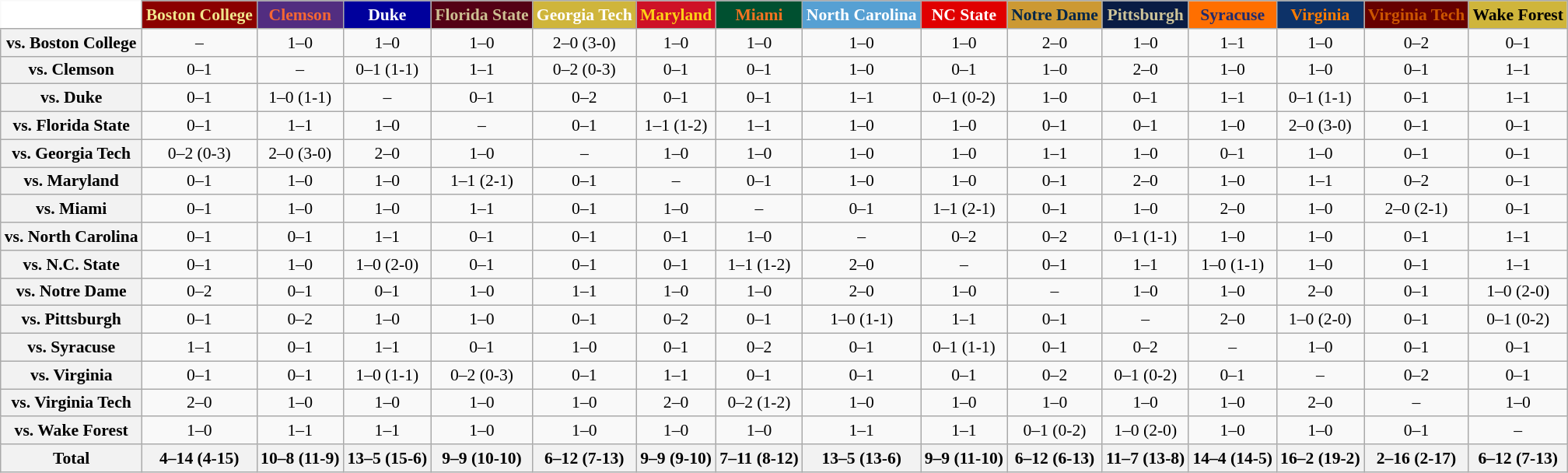<table class="wikitable" style="white-space:nowrap;font-size:90%;">
<tr>
<th colspan=1 style="background:white; border-top-style:hidden; border-left-style:hidden;"   width=75> </th>
<th style="background:#8B0000; color:#F0E68C;"  width=75>Boston College</th>
<th style="background:#522D80; color:#F66733;"  width=75>Clemson</th>
<th style="background:#00009C; color:#FFFFFF;"  width=75>Duke</th>
<th style="background:#540115; color:#CDC092;"  width=75>Florida State</th>
<th style="background:#CFB53B; color:#FFFFFF;"  width=75>Georgia Tech</th>
<th style="background:#CE1126; color:#FCD116;"  width=75>Maryland</th>
<th style="background:#005030; color:#F47321;"  width=75>Miami</th>
<th style="background:#56A0D3; color:#FFFFFF;"  width=75>North Carolina</th>
<th style="background:#E00000; color:#FFFFFF;"  width=75>NC State</th>
<th style="background:#CC9933; color:#002649;"  width=75>Notre Dame</th>
<th style="background:#091C44; color:#CEC499;"  width=75>Pittsburgh</th>
<th style="background:#FF6F00; color:#212B6D;"  width=75>Syracuse</th>
<th style="background:#0D3268; color:#FF7C00;"  width=75>Virginia</th>
<th style="background:#660000; color:#CC5500;"  width=75>Virginia Tech</th>
<th style="background:#CFB53B; color:#000000;"  width=75>Wake Forest</th>
</tr>
<tr style="text-align:center;">
<th>vs. Boston College</th>
<td>–</td>
<td>1–0</td>
<td>1–0</td>
<td>1–0</td>
<td>2–0 (3-0)</td>
<td>1–0</td>
<td>1–0</td>
<td>1–0</td>
<td>1–0</td>
<td>2–0</td>
<td>1–0</td>
<td>1–1</td>
<td>1–0</td>
<td>0–2</td>
<td>0–1</td>
</tr>
<tr style="text-align:center;">
<th>vs. Clemson</th>
<td>0–1</td>
<td>–</td>
<td>0–1 (1-1)</td>
<td>1–1</td>
<td>0–2 (0-3)</td>
<td>0–1</td>
<td>0–1</td>
<td>1–0</td>
<td>0–1</td>
<td>1–0</td>
<td>2–0</td>
<td>1–0</td>
<td>1–0</td>
<td>0–1</td>
<td>1–1</td>
</tr>
<tr style="text-align:center;">
<th>vs. Duke</th>
<td>0–1</td>
<td>1–0 (1-1)</td>
<td>–</td>
<td>0–1</td>
<td>0–2</td>
<td>0–1</td>
<td>0–1</td>
<td>1–1</td>
<td>0–1 (0-2)</td>
<td>1–0</td>
<td>0–1</td>
<td>1–1</td>
<td>0–1 (1-1)</td>
<td>0–1</td>
<td>1–1</td>
</tr>
<tr style="text-align:center;">
<th>vs. Florida State</th>
<td>0–1</td>
<td>1–1</td>
<td>1–0</td>
<td>–</td>
<td>0–1</td>
<td>1–1 (1-2)</td>
<td>1–1</td>
<td>1–0</td>
<td>1–0</td>
<td>0–1</td>
<td>0–1</td>
<td>1–0</td>
<td>2–0 (3-0)</td>
<td>0–1</td>
<td>0–1</td>
</tr>
<tr style="text-align:center;">
<th>vs. Georgia Tech</th>
<td>0–2 (0-3)</td>
<td>2–0 (3-0)</td>
<td>2–0</td>
<td>1–0</td>
<td>–</td>
<td>1–0</td>
<td>1–0</td>
<td>1–0</td>
<td>1–0</td>
<td>1–1</td>
<td>1–0</td>
<td>0–1</td>
<td>1–0</td>
<td>0–1</td>
<td>0–1</td>
</tr>
<tr style="text-align:center;">
<th>vs. Maryland</th>
<td>0–1</td>
<td>1–0</td>
<td>1–0</td>
<td>1–1 (2-1)</td>
<td>0–1</td>
<td>–</td>
<td>0–1</td>
<td>1–0</td>
<td>1–0</td>
<td>0–1</td>
<td>2–0</td>
<td>1–0</td>
<td>1–1</td>
<td>0–2</td>
<td>0–1</td>
</tr>
<tr style="text-align:center;">
<th>vs. Miami</th>
<td>0–1</td>
<td>1–0</td>
<td>1–0</td>
<td>1–1</td>
<td>0–1</td>
<td>1–0</td>
<td>–</td>
<td>0–1</td>
<td>1–1 (2-1)</td>
<td>0–1</td>
<td>1–0</td>
<td>2–0</td>
<td>1–0</td>
<td>2–0 (2-1)</td>
<td>0–1</td>
</tr>
<tr style="text-align:center;">
<th>vs. North Carolina</th>
<td>0–1</td>
<td>0–1</td>
<td>1–1</td>
<td>0–1</td>
<td>0–1</td>
<td>0–1</td>
<td>1–0</td>
<td>–</td>
<td>0–2</td>
<td>0–2</td>
<td>0–1 (1-1)</td>
<td>1–0</td>
<td>1–0</td>
<td>0–1</td>
<td>1–1</td>
</tr>
<tr style="text-align:center;">
<th>vs. N.C. State</th>
<td>0–1</td>
<td>1–0</td>
<td>1–0 (2-0)</td>
<td>0–1</td>
<td>0–1</td>
<td>0–1</td>
<td>1–1 (1-2)</td>
<td>2–0</td>
<td>–</td>
<td>0–1</td>
<td>1–1</td>
<td>1–0 (1-1)</td>
<td>1–0</td>
<td>0–1</td>
<td>1–1</td>
</tr>
<tr style="text-align:center;">
<th>vs. Notre Dame</th>
<td>0–2</td>
<td>0–1</td>
<td>0–1</td>
<td>1–0</td>
<td>1–1</td>
<td>1–0</td>
<td>1–0</td>
<td>2–0</td>
<td>1–0</td>
<td>–</td>
<td>1–0</td>
<td>1–0</td>
<td>2–0</td>
<td>0–1</td>
<td>1–0 (2-0)</td>
</tr>
<tr style="text-align:center;">
<th>vs. Pittsburgh</th>
<td>0–1</td>
<td>0–2</td>
<td>1–0</td>
<td>1–0</td>
<td>0–1</td>
<td>0–2</td>
<td>0–1</td>
<td>1–0 (1-1)</td>
<td>1–1</td>
<td>0–1</td>
<td>–</td>
<td>2–0</td>
<td>1–0 (2-0)</td>
<td>0–1</td>
<td>0–1 (0-2)</td>
</tr>
<tr style="text-align:center;">
<th>vs. Syracuse</th>
<td>1–1</td>
<td>0–1</td>
<td>1–1</td>
<td>0–1</td>
<td>1–0</td>
<td>0–1</td>
<td>0–2</td>
<td>0–1</td>
<td>0–1 (1-1)</td>
<td>0–1</td>
<td>0–2</td>
<td>–</td>
<td>1–0</td>
<td>0–1</td>
<td>0–1</td>
</tr>
<tr style="text-align:center;">
<th>vs. Virginia</th>
<td>0–1</td>
<td>0–1</td>
<td>1–0 (1-1)</td>
<td>0–2 (0-3)</td>
<td>0–1</td>
<td>1–1</td>
<td>0–1</td>
<td>0–1</td>
<td>0–1</td>
<td>0–2</td>
<td>0–1 (0-2)</td>
<td>0–1</td>
<td>–</td>
<td>0–2</td>
<td>0–1</td>
</tr>
<tr style="text-align:center;">
<th>vs. Virginia Tech</th>
<td>2–0</td>
<td>1–0</td>
<td>1–0</td>
<td>1–0</td>
<td>1–0</td>
<td>2–0</td>
<td>0–2 (1-2)</td>
<td>1–0</td>
<td>1–0</td>
<td>1–0</td>
<td>1–0</td>
<td>1–0</td>
<td>2–0</td>
<td>–</td>
<td>1–0</td>
</tr>
<tr style="text-align:center;">
<th>vs. Wake Forest</th>
<td>1–0</td>
<td>1–1</td>
<td>1–1</td>
<td>1–0</td>
<td>1–0</td>
<td>1–0</td>
<td>1–0</td>
<td>1–1</td>
<td>1–1</td>
<td>0–1 (0-2)</td>
<td>1–0 (2-0)</td>
<td>1–0</td>
<td>1–0</td>
<td>0–1</td>
<td>–<br></td>
</tr>
<tr style="text-align:center;">
<th>Total</th>
<th>4–14 (4-15)</th>
<th>10–8 (11-9)</th>
<th>13–5 (15-6)</th>
<th>9–9 (10-10)</th>
<th>6–12 (7-13)</th>
<th>9–9 (9-10)</th>
<th>7–11 (8-12)</th>
<th>13–5 (13-6)</th>
<th>9–9 (11-10)</th>
<th>6–12 (6-13)</th>
<th>11–7 (13-8)</th>
<th>14–4 (14-5)</th>
<th>16–2 (19-2)</th>
<th>2–16 (2-17)</th>
<th>6–12 (7-13)</th>
</tr>
</table>
